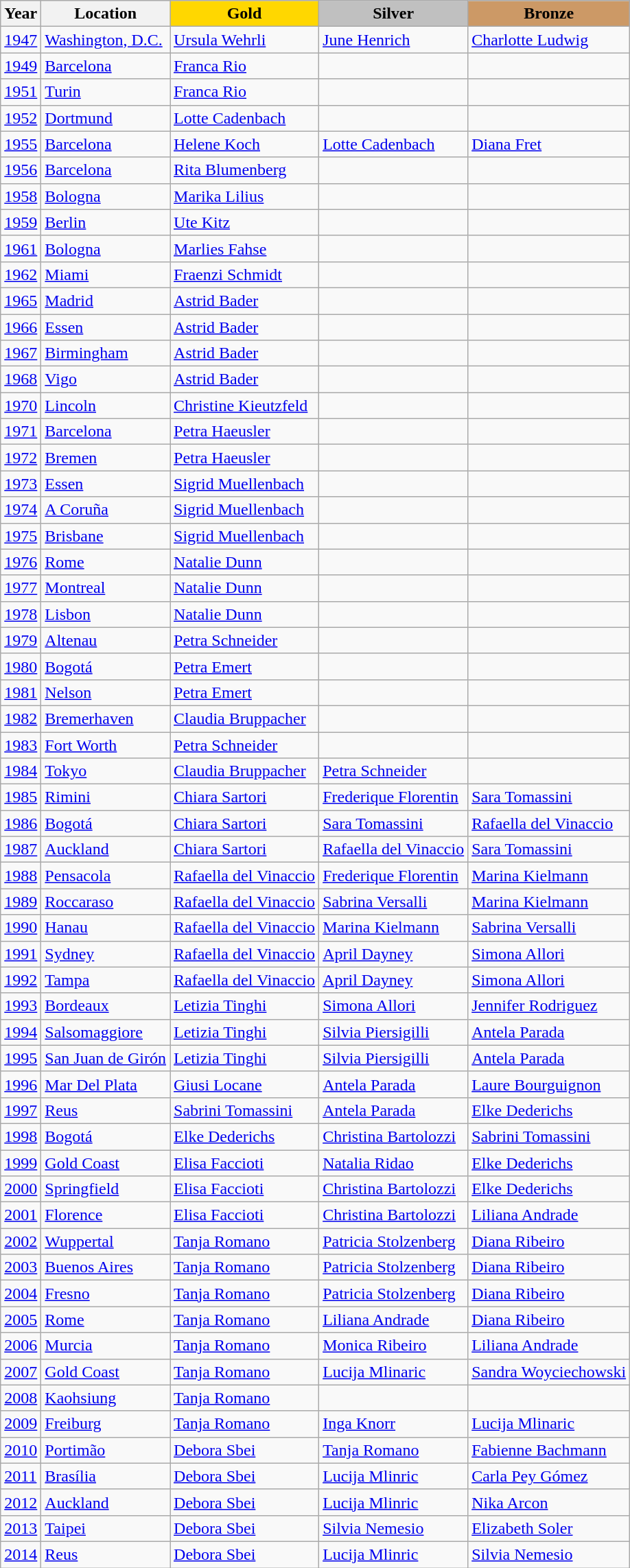<table class="wikitable">
<tr>
<th>Year</th>
<th>Location</th>
<th style="background-color:gold;">Gold</th>
<th style="background-color:silver;">Silver</th>
<th style="background-color:#cc9966;">Bronze</th>
</tr>
<tr>
<td><a href='#'>1947</a></td>
<td> <a href='#'>Washington, D.C.</a></td>
<td> <a href='#'>Ursula Wehrli</a></td>
<td> <a href='#'>June Henrich</a></td>
<td> <a href='#'>Charlotte Ludwig</a></td>
</tr>
<tr>
<td><a href='#'>1949</a></td>
<td> <a href='#'>Barcelona</a></td>
<td> <a href='#'>Franca Rio</a></td>
<td></td>
<td></td>
</tr>
<tr>
<td><a href='#'>1951</a></td>
<td> <a href='#'>Turin</a></td>
<td> <a href='#'>Franca Rio</a></td>
<td></td>
<td></td>
</tr>
<tr>
<td><a href='#'>1952</a></td>
<td> <a href='#'>Dortmund</a></td>
<td> <a href='#'>Lotte Cadenbach</a></td>
<td></td>
<td></td>
</tr>
<tr>
<td><a href='#'>1955</a></td>
<td> <a href='#'>Barcelona</a></td>
<td> <a href='#'>Helene Koch</a></td>
<td> <a href='#'>Lotte Cadenbach</a></td>
<td> <a href='#'>Diana Fret</a></td>
</tr>
<tr>
<td><a href='#'>1956</a></td>
<td> <a href='#'>Barcelona</a></td>
<td> <a href='#'>Rita Blumenberg</a></td>
<td></td>
<td></td>
</tr>
<tr>
<td><a href='#'>1958</a></td>
<td> <a href='#'>Bologna</a></td>
<td> <a href='#'>Marika Lilius</a></td>
<td></td>
<td></td>
</tr>
<tr>
<td><a href='#'>1959</a></td>
<td> <a href='#'>Berlin</a></td>
<td> <a href='#'>Ute Kitz</a></td>
<td></td>
<td></td>
</tr>
<tr>
<td><a href='#'>1961</a></td>
<td> <a href='#'>Bologna</a></td>
<td> <a href='#'>Marlies Fahse</a></td>
<td></td>
<td></td>
</tr>
<tr>
<td><a href='#'>1962</a></td>
<td> <a href='#'>Miami</a></td>
<td> <a href='#'>Fraenzi Schmidt</a></td>
<td></td>
<td></td>
</tr>
<tr>
<td><a href='#'>1965</a></td>
<td> <a href='#'>Madrid</a></td>
<td> <a href='#'>Astrid Bader</a></td>
<td></td>
<td></td>
</tr>
<tr>
<td><a href='#'>1966</a></td>
<td> <a href='#'>Essen</a></td>
<td> <a href='#'>Astrid Bader</a></td>
<td></td>
<td></td>
</tr>
<tr>
<td><a href='#'>1967</a></td>
<td> <a href='#'>Birmingham</a></td>
<td> <a href='#'>Astrid Bader</a></td>
<td></td>
<td></td>
</tr>
<tr>
<td><a href='#'>1968</a></td>
<td> <a href='#'>Vigo</a></td>
<td> <a href='#'>Astrid Bader</a></td>
<td></td>
<td></td>
</tr>
<tr>
<td><a href='#'>1970</a></td>
<td> <a href='#'>Lincoln</a></td>
<td> <a href='#'>Christine Kieutzfeld</a></td>
<td></td>
<td></td>
</tr>
<tr>
<td><a href='#'>1971</a></td>
<td> <a href='#'>Barcelona</a></td>
<td> <a href='#'>Petra Haeusler</a></td>
<td></td>
<td></td>
</tr>
<tr>
<td><a href='#'>1972</a></td>
<td> <a href='#'>Bremen</a></td>
<td> <a href='#'>Petra Haeusler</a></td>
<td></td>
<td></td>
</tr>
<tr>
<td><a href='#'>1973</a></td>
<td> <a href='#'>Essen</a></td>
<td> <a href='#'>Sigrid Muellenbach</a></td>
<td></td>
<td></td>
</tr>
<tr>
<td><a href='#'>1974</a></td>
<td> <a href='#'>A Coruña</a></td>
<td> <a href='#'>Sigrid Muellenbach</a></td>
<td></td>
<td></td>
</tr>
<tr>
<td><a href='#'>1975</a></td>
<td> <a href='#'>Brisbane</a></td>
<td> <a href='#'>Sigrid Muellenbach</a></td>
<td></td>
<td></td>
</tr>
<tr>
<td><a href='#'>1976</a></td>
<td> <a href='#'>Rome</a></td>
<td> <a href='#'>Natalie Dunn</a></td>
<td></td>
<td></td>
</tr>
<tr>
<td><a href='#'>1977</a></td>
<td> <a href='#'>Montreal</a></td>
<td> <a href='#'>Natalie Dunn</a></td>
<td></td>
<td></td>
</tr>
<tr>
<td><a href='#'>1978</a></td>
<td> <a href='#'>Lisbon</a></td>
<td> <a href='#'>Natalie Dunn</a></td>
<td></td>
<td></td>
</tr>
<tr>
<td><a href='#'>1979</a></td>
<td> <a href='#'>Altenau</a></td>
<td> <a href='#'>Petra Schneider</a></td>
<td></td>
<td></td>
</tr>
<tr>
<td><a href='#'>1980</a></td>
<td> <a href='#'>Bogotá</a></td>
<td> <a href='#'>Petra Emert</a></td>
<td></td>
<td></td>
</tr>
<tr>
<td><a href='#'>1981</a></td>
<td> <a href='#'>Nelson</a></td>
<td> <a href='#'>Petra Emert</a></td>
<td></td>
<td></td>
</tr>
<tr>
<td><a href='#'>1982</a></td>
<td> <a href='#'>Bremerhaven</a></td>
<td> <a href='#'>Claudia Bruppacher</a></td>
<td></td>
<td></td>
</tr>
<tr>
<td><a href='#'>1983</a></td>
<td> <a href='#'>Fort Worth</a></td>
<td> <a href='#'>Petra Schneider</a></td>
<td></td>
<td></td>
</tr>
<tr>
<td><a href='#'>1984</a></td>
<td> <a href='#'>Tokyo</a></td>
<td> <a href='#'>Claudia Bruppacher</a></td>
<td> <a href='#'>Petra Schneider</a></td>
<td></td>
</tr>
<tr>
<td><a href='#'>1985</a></td>
<td> <a href='#'>Rimini</a></td>
<td> <a href='#'>Chiara Sartori</a></td>
<td> <a href='#'>Frederique Florentin</a></td>
<td> <a href='#'>Sara Tomassini</a></td>
</tr>
<tr>
<td><a href='#'>1986</a></td>
<td> <a href='#'>Bogotá</a></td>
<td> <a href='#'>Chiara Sartori</a></td>
<td> <a href='#'>Sara Tomassini</a></td>
<td> <a href='#'>Rafaella del Vinaccio</a></td>
</tr>
<tr>
<td><a href='#'>1987</a></td>
<td> <a href='#'>Auckland</a></td>
<td> <a href='#'>Chiara Sartori</a></td>
<td> <a href='#'>Rafaella del Vinaccio</a></td>
<td> <a href='#'>Sara Tomassini</a></td>
</tr>
<tr>
<td><a href='#'>1988</a></td>
<td> <a href='#'>Pensacola</a></td>
<td> <a href='#'>Rafaella del Vinaccio</a></td>
<td> <a href='#'>Frederique Florentin</a></td>
<td> <a href='#'>Marina Kielmann</a></td>
</tr>
<tr>
<td><a href='#'>1989</a></td>
<td> <a href='#'>Roccaraso</a></td>
<td> <a href='#'>Rafaella del Vinaccio</a></td>
<td> <a href='#'>Sabrina Versalli</a></td>
<td> <a href='#'>Marina Kielmann</a></td>
</tr>
<tr>
<td><a href='#'>1990</a></td>
<td> <a href='#'>Hanau</a></td>
<td> <a href='#'>Rafaella del Vinaccio</a></td>
<td> <a href='#'>Marina Kielmann</a></td>
<td> <a href='#'>Sabrina Versalli</a></td>
</tr>
<tr>
<td><a href='#'>1991</a></td>
<td> <a href='#'>Sydney</a></td>
<td> <a href='#'>Rafaella del Vinaccio</a></td>
<td> <a href='#'>April Dayney</a></td>
<td> <a href='#'>Simona Allori</a></td>
</tr>
<tr>
<td><a href='#'>1992</a></td>
<td> <a href='#'>Tampa</a></td>
<td> <a href='#'>Rafaella del Vinaccio</a></td>
<td> <a href='#'>April Dayney</a></td>
<td> <a href='#'>Simona Allori</a></td>
</tr>
<tr>
<td><a href='#'>1993</a></td>
<td> <a href='#'>Bordeaux</a></td>
<td> <a href='#'>Letizia Tinghi</a></td>
<td> <a href='#'>Simona Allori</a></td>
<td> <a href='#'>Jennifer Rodriguez</a></td>
</tr>
<tr>
<td><a href='#'>1994</a></td>
<td> <a href='#'>Salsomaggiore</a></td>
<td> <a href='#'>Letizia Tinghi</a></td>
<td> <a href='#'>Silvia Piersigilli</a></td>
<td> <a href='#'>Antela Parada</a></td>
</tr>
<tr>
<td><a href='#'>1995</a></td>
<td> <a href='#'>San Juan de Girón</a></td>
<td> <a href='#'>Letizia Tinghi</a></td>
<td> <a href='#'>Silvia Piersigilli</a></td>
<td> <a href='#'>Antela Parada</a></td>
</tr>
<tr>
<td><a href='#'>1996</a></td>
<td> <a href='#'>Mar Del Plata</a></td>
<td> <a href='#'>Giusi Locane</a></td>
<td> <a href='#'>Antela Parada</a></td>
<td> <a href='#'>Laure Bourguignon</a></td>
</tr>
<tr>
<td><a href='#'>1997</a></td>
<td> <a href='#'>Reus</a></td>
<td> <a href='#'>Sabrini Tomassini</a></td>
<td> <a href='#'>Antela Parada</a></td>
<td> <a href='#'>Elke Dederichs</a></td>
</tr>
<tr>
<td><a href='#'>1998</a></td>
<td> <a href='#'>Bogotá</a></td>
<td> <a href='#'>Elke Dederichs</a></td>
<td> <a href='#'>Christina Bartolozzi</a></td>
<td> <a href='#'>Sabrini Tomassini</a></td>
</tr>
<tr>
<td><a href='#'>1999</a></td>
<td> <a href='#'>Gold Coast</a></td>
<td> <a href='#'>Elisa Faccioti</a></td>
<td> <a href='#'>Natalia Ridao</a></td>
<td> <a href='#'>Elke Dederichs</a></td>
</tr>
<tr>
<td><a href='#'>2000</a></td>
<td> <a href='#'>Springfield</a></td>
<td> <a href='#'>Elisa Faccioti</a></td>
<td> <a href='#'>Christina Bartolozzi</a></td>
<td> <a href='#'>Elke Dederichs</a></td>
</tr>
<tr>
<td><a href='#'>2001</a></td>
<td> <a href='#'>Florence</a></td>
<td> <a href='#'>Elisa Faccioti</a></td>
<td> <a href='#'>Christina Bartolozzi</a></td>
<td> <a href='#'>Liliana Andrade</a></td>
</tr>
<tr>
<td><a href='#'>2002</a></td>
<td> <a href='#'>Wuppertal</a></td>
<td> <a href='#'>Tanja Romano</a></td>
<td> <a href='#'>Patricia Stolzenberg</a></td>
<td> <a href='#'>Diana Ribeiro</a></td>
</tr>
<tr>
<td><a href='#'>2003</a></td>
<td> <a href='#'>Buenos Aires</a></td>
<td> <a href='#'>Tanja Romano</a></td>
<td> <a href='#'>Patricia Stolzenberg</a></td>
<td> <a href='#'>Diana Ribeiro</a></td>
</tr>
<tr>
<td><a href='#'>2004</a></td>
<td> <a href='#'>Fresno</a></td>
<td> <a href='#'>Tanja Romano</a></td>
<td> <a href='#'>Patricia Stolzenberg</a></td>
<td> <a href='#'>Diana Ribeiro</a></td>
</tr>
<tr>
<td><a href='#'>2005</a></td>
<td> <a href='#'>Rome</a></td>
<td> <a href='#'>Tanja Romano</a></td>
<td> <a href='#'>Liliana Andrade</a></td>
<td> <a href='#'>Diana Ribeiro</a></td>
</tr>
<tr>
<td><a href='#'>2006</a></td>
<td> <a href='#'>Murcia</a></td>
<td> <a href='#'>Tanja Romano</a></td>
<td> <a href='#'>Monica Ribeiro</a></td>
<td> <a href='#'>Liliana Andrade</a></td>
</tr>
<tr>
<td><a href='#'>2007</a></td>
<td> <a href='#'>Gold Coast</a></td>
<td> <a href='#'>Tanja Romano</a></td>
<td> <a href='#'>Lucija Mlinaric</a></td>
<td> <a href='#'>Sandra Woyciechowski</a></td>
</tr>
<tr>
<td><a href='#'>2008</a></td>
<td> <a href='#'>Kaohsiung</a></td>
<td> <a href='#'>Tanja Romano</a></td>
<td></td>
<td></td>
</tr>
<tr>
<td><a href='#'>2009</a></td>
<td> <a href='#'>Freiburg</a></td>
<td> <a href='#'>Tanja Romano</a></td>
<td> <a href='#'>Inga Knorr</a></td>
<td> <a href='#'>Lucija Mlinaric</a></td>
</tr>
<tr>
<td><a href='#'>2010</a></td>
<td> <a href='#'>Portimão</a></td>
<td> <a href='#'>Debora Sbei</a></td>
<td> <a href='#'>Tanja Romano</a></td>
<td> <a href='#'>Fabienne Bachmann</a></td>
</tr>
<tr>
<td><a href='#'>2011</a></td>
<td> <a href='#'>Brasília</a></td>
<td> <a href='#'>Debora Sbei</a></td>
<td> <a href='#'>Lucija Mlinric</a></td>
<td> <a href='#'>Carla Pey Gómez</a></td>
</tr>
<tr>
<td><a href='#'>2012</a></td>
<td> <a href='#'>Auckland</a></td>
<td> <a href='#'>Debora Sbei</a></td>
<td> <a href='#'>Lucija Mlinric</a></td>
<td> <a href='#'>Nika Arcon</a></td>
</tr>
<tr>
<td><a href='#'>2013</a></td>
<td> <a href='#'>Taipei</a></td>
<td> <a href='#'>Debora Sbei</a></td>
<td> <a href='#'>Silvia Nemesio</a></td>
<td> <a href='#'>Elizabeth Soler</a></td>
</tr>
<tr>
<td><a href='#'>2014</a></td>
<td> <a href='#'>Reus</a></td>
<td> <a href='#'>Debora Sbei</a></td>
<td> <a href='#'>Lucija Mlinric</a></td>
<td> <a href='#'>Silvia Nemesio</a></td>
</tr>
</table>
